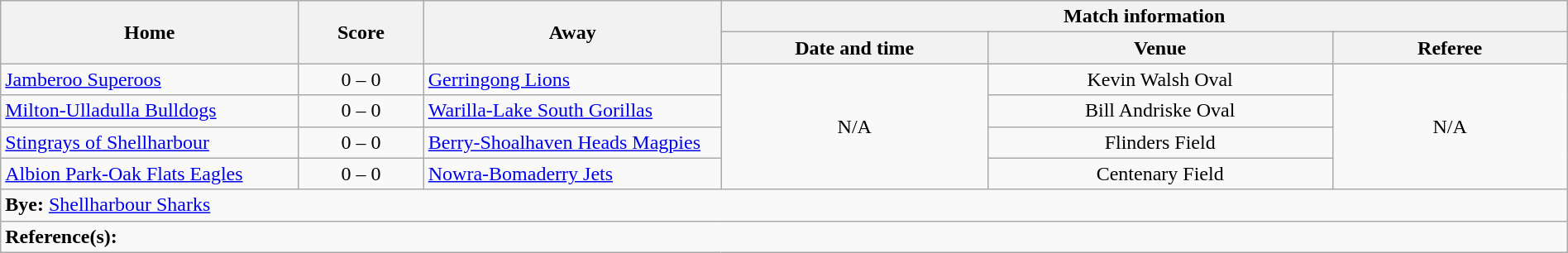<table class="wikitable" width="100% text-align:center;">
<tr>
<th rowspan="2" width="19%">Home</th>
<th rowspan="2" width="8%">Score</th>
<th rowspan="2" width="19%">Away</th>
<th colspan="3">Match information</th>
</tr>
<tr bgcolor="#CCCCCC">
<th width="17%">Date and time</th>
<th width="22%">Venue</th>
<th>Referee</th>
</tr>
<tr>
<td> <a href='#'>Jamberoo Superoos</a></td>
<td style="text-align:center;">0 – 0</td>
<td> <a href='#'>Gerringong Lions</a></td>
<td rowspan="4" style="text-align:center;">N/A</td>
<td style="text-align:center;">Kevin Walsh Oval</td>
<td rowspan="4" style="text-align:center;">N/A</td>
</tr>
<tr>
<td> <a href='#'>Milton-Ulladulla Bulldogs</a></td>
<td style="text-align:center;">0 – 0</td>
<td> <a href='#'>Warilla-Lake South Gorillas</a></td>
<td style="text-align:center;">Bill Andriske Oval</td>
</tr>
<tr>
<td> <a href='#'>Stingrays of Shellharbour</a></td>
<td style="text-align:center;">0 – 0</td>
<td> <a href='#'>Berry-Shoalhaven Heads Magpies</a></td>
<td style="text-align:center;">Flinders Field</td>
</tr>
<tr>
<td> <a href='#'>Albion Park-Oak Flats Eagles</a></td>
<td style="text-align:center;">0 – 0</td>
<td> <a href='#'>Nowra-Bomaderry Jets</a></td>
<td style="text-align:center;">Centenary Field</td>
</tr>
<tr>
<td colspan="6" align="centre"><strong>Bye:</strong>  <a href='#'>Shellharbour Sharks</a></td>
</tr>
<tr>
<td colspan="6"><strong>Reference(s):</strong></td>
</tr>
</table>
